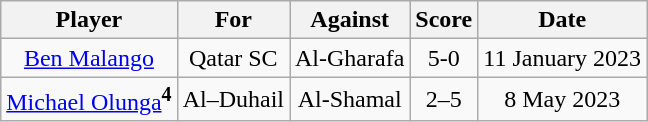<table class="wikitable" style="text-align:center;">
<tr>
<th>Player</th>
<th>For</th>
<th>Against</th>
<th>Score</th>
<th>Date</th>
</tr>
<tr>
<td> <a href='#'>Ben Malango</a></td>
<td>Qatar SC</td>
<td>Al-Gharafa</td>
<td>5-0</td>
<td>11 January 2023</td>
</tr>
<tr>
<td> <a href='#'>Michael Olunga</a><sup><strong>4</strong></sup></td>
<td>Al–Duhail</td>
<td>Al-Shamal</td>
<td>2–5</td>
<td>8 May 2023</td>
</tr>
</table>
